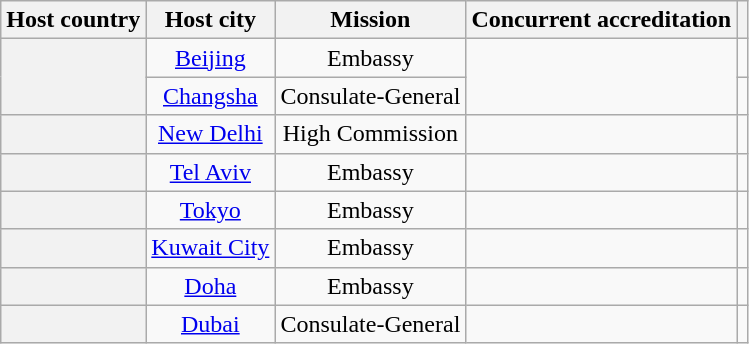<table class="wikitable plainrowheaders" style="text-align:center;">
<tr>
<th scope="col">Host country</th>
<th scope="col">Host city</th>
<th scope="col">Mission</th>
<th scope="col">Concurrent accreditation</th>
<th scope="col"></th>
</tr>
<tr>
<th scope="row" rowspan="2"></th>
<td><a href='#'>Beijing</a></td>
<td>Embassy</td>
<td rowspan="2"></td>
<td></td>
</tr>
<tr>
<td><a href='#'>Changsha</a></td>
<td>Consulate-General</td>
<td></td>
</tr>
<tr>
<th scope="row"></th>
<td><a href='#'>New Delhi</a></td>
<td>High Commission</td>
<td></td>
<td></td>
</tr>
<tr>
<th scope="row"></th>
<td><a href='#'>Tel Aviv</a></td>
<td>Embassy</td>
<td></td>
<td></td>
</tr>
<tr>
<th scope="row"></th>
<td><a href='#'>Tokyo</a></td>
<td>Embassy</td>
<td></td>
<td></td>
</tr>
<tr>
<th scope="row"></th>
<td><a href='#'>Kuwait City</a></td>
<td>Embassy</td>
<td></td>
<td></td>
</tr>
<tr>
<th scope="row"></th>
<td><a href='#'>Doha</a></td>
<td>Embassy</td>
<td></td>
<td></td>
</tr>
<tr>
<th scope="row"></th>
<td><a href='#'>Dubai</a></td>
<td>Consulate-General</td>
<td></td>
<td></td>
</tr>
</table>
